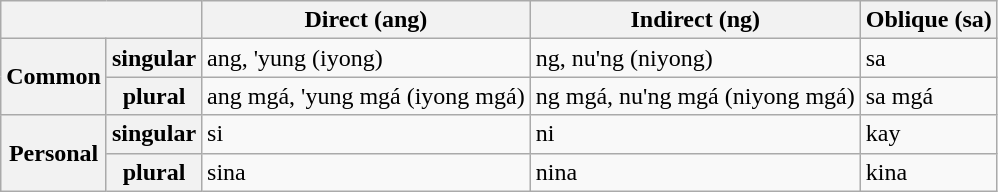<table class="wikitable">
<tr>
<th colspan="2"></th>
<th>Direct (ang)</th>
<th>Indirect (ng)</th>
<th>Oblique (sa)</th>
</tr>
<tr>
<th rowspan="2">Common</th>
<th>singular</th>
<td>ang, 'yung (iyong)</td>
<td>ng, nu'ng (niyong)</td>
<td>sa</td>
</tr>
<tr>
<th>plural</th>
<td>ang mgá, 'yung mgá (iyong mgá)</td>
<td>ng mgá, nu'ng mgá (niyong mgá)</td>
<td>sa mgá</td>
</tr>
<tr>
<th rowspan="2">Personal</th>
<th>singular</th>
<td>si</td>
<td>ni</td>
<td>kay</td>
</tr>
<tr>
<th>plural</th>
<td>sina</td>
<td>nina</td>
<td>kina</td>
</tr>
</table>
